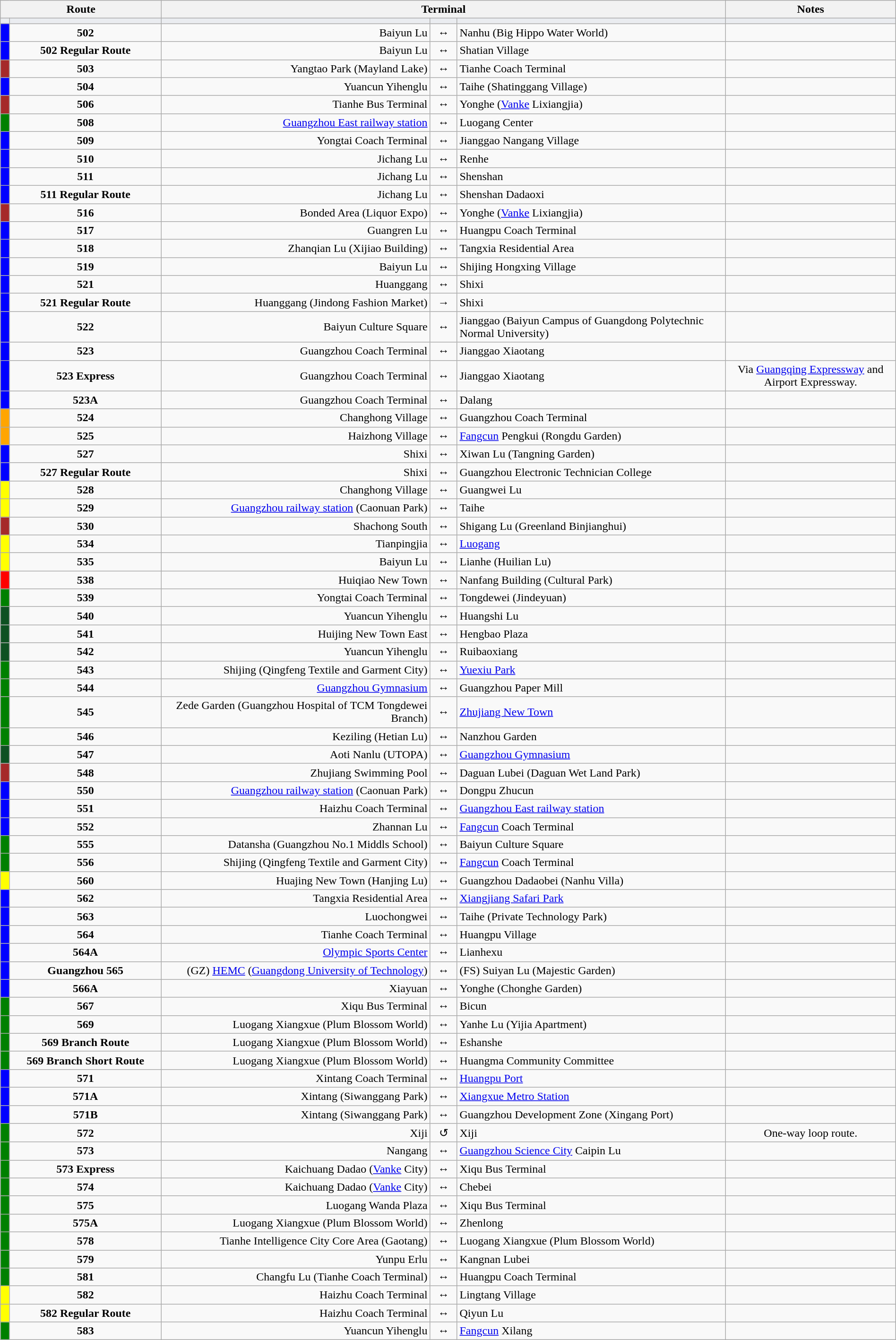<table class="wikitable sortable" style="width:100%; text-align:center;">
<tr>
<th colspan="2" width="18%">Route</th>
<th colspan="3">Terminal</th>
<th width="19%">Notes</th>
</tr>
<tr style="background:#EAECF0" height=0>
<td width="1%"></td>
<td></td>
<td width="30%"></td>
<td></td>
<td width="30%"></td>
<td></td>
</tr>
<tr>
<td style="background:blue"></td>
<td><strong>502</strong></td>
<td align=right>Baiyun Lu</td>
<td>↔</td>
<td align=left>Nanhu (Big Hippo Water World)</td>
<td></td>
</tr>
<tr>
<td style="background:blue"></td>
<td><strong>502 Regular Route</strong></td>
<td align=right>Baiyun Lu</td>
<td>↔</td>
<td align=left>Shatian Village</td>
<td></td>
</tr>
<tr>
<td style="background:brown"></td>
<td><strong>503</strong></td>
<td align=right>Yangtao Park (Mayland Lake)</td>
<td>↔</td>
<td align=left>Tianhe Coach Terminal</td>
<td></td>
</tr>
<tr>
<td style="background:blue"></td>
<td><strong>504</strong></td>
<td align=right>Yuancun Yihenglu</td>
<td>↔</td>
<td align=left>Taihe (Shatinggang Village)</td>
<td></td>
</tr>
<tr>
<td style="background:brown"></td>
<td><strong>506</strong></td>
<td align=right>Tianhe Bus Terminal</td>
<td>↔</td>
<td align=left>Yonghe (<a href='#'>Vanke</a> Lixiangjia)</td>
<td></td>
</tr>
<tr>
<td style="background:green"></td>
<td><strong>508</strong></td>
<td align=right><a href='#'>Guangzhou East railway station</a></td>
<td>↔</td>
<td align=left>Luogang Center</td>
<td></td>
</tr>
<tr>
<td style="background:blue"></td>
<td><strong>509</strong></td>
<td align=right>Yongtai Coach Terminal</td>
<td>↔</td>
<td align=left>Jianggao Nangang Village</td>
<td></td>
</tr>
<tr>
<td style="background:blue"></td>
<td><strong>510</strong></td>
<td align=right>Jichang Lu</td>
<td>↔</td>
<td align=left>Renhe</td>
<td></td>
</tr>
<tr>
<td style="background:blue"></td>
<td><strong>511</strong></td>
<td align=right>Jichang Lu</td>
<td>↔</td>
<td align=left>Shenshan</td>
<td></td>
</tr>
<tr>
<td style="background:blue"></td>
<td><strong>511 Regular Route</strong></td>
<td align=right>Jichang Lu</td>
<td>↔</td>
<td align=left>Shenshan Dadaoxi</td>
<td></td>
</tr>
<tr>
<td style="background:brown"></td>
<td><strong>516</strong></td>
<td align=right>Bonded Area (Liquor Expo)</td>
<td>↔</td>
<td align=left>Yonghe (<a href='#'>Vanke</a> Lixiangjia)</td>
<td></td>
</tr>
<tr>
<td style="background:blue"></td>
<td><strong>517</strong></td>
<td align=right>Guangren Lu</td>
<td>↔</td>
<td align=left>Huangpu Coach Terminal</td>
<td></td>
</tr>
<tr>
<td style="background:blue"></td>
<td><strong>518</strong></td>
<td align=right>Zhanqian Lu (Xijiao Building)</td>
<td>↔</td>
<td align=left>Tangxia Residential Area</td>
<td></td>
</tr>
<tr>
<td style="background:blue"></td>
<td><strong>519</strong></td>
<td align=right>Baiyun Lu</td>
<td>↔</td>
<td align=left>Shijing Hongxing Village</td>
<td></td>
</tr>
<tr>
<td style="background:blue"></td>
<td><strong>521</strong></td>
<td align=right>Huanggang</td>
<td>↔</td>
<td align=left>Shixi</td>
<td></td>
</tr>
<tr>
<td style="background:blue"></td>
<td><strong>521 Regular Route</strong></td>
<td align=right>Huanggang (Jindong Fashion Market)</td>
<td>→</td>
<td align=left>Shixi</td>
<td></td>
</tr>
<tr>
<td style="background:blue"></td>
<td><strong>522</strong></td>
<td align=right>Baiyun Culture Square</td>
<td>↔</td>
<td align=left>Jianggao (Baiyun Campus of Guangdong Polytechnic Normal University)</td>
<td></td>
</tr>
<tr>
<td style="background:blue"></td>
<td><strong>523</strong></td>
<td align=right>Guangzhou Coach Terminal</td>
<td>↔</td>
<td align=left>Jianggao Xiaotang</td>
<td></td>
</tr>
<tr>
<td style="background:blue"></td>
<td><strong>523 Express</strong></td>
<td align=right>Guangzhou Coach Terminal</td>
<td>↔</td>
<td align=left>Jianggao Xiaotang</td>
<td>Via <a href='#'>Guangqing Expressway</a> and Airport Expressway.</td>
</tr>
<tr>
<td style="background:blue"></td>
<td><strong>523A</strong></td>
<td align=right>Guangzhou Coach Terminal</td>
<td>↔</td>
<td align=left>Dalang</td>
<td></td>
</tr>
<tr>
<td style="background:orange"></td>
<td><strong>524</strong></td>
<td align=right>Changhong Village</td>
<td>↔</td>
<td align=left>Guangzhou Coach Terminal</td>
<td></td>
</tr>
<tr>
<td style="background:orange"></td>
<td><strong>525</strong></td>
<td align=right>Haizhong Village</td>
<td>↔</td>
<td align=left><a href='#'>Fangcun</a> Pengkui (Rongdu Garden)</td>
<td></td>
</tr>
<tr>
<td style="background:blue"></td>
<td><strong>527</strong></td>
<td align=right>Shixi</td>
<td>↔</td>
<td align=left>Xiwan Lu (Tangning Garden)</td>
<td></td>
</tr>
<tr>
<td style="background:blue"></td>
<td><strong>527 Regular Route</strong></td>
<td align=right>Shixi</td>
<td>↔</td>
<td align=left>Guangzhou Electronic Technician College</td>
<td></td>
</tr>
<tr>
<td style="background:yellow"></td>
<td><strong>528</strong></td>
<td align=right>Changhong Village</td>
<td>↔</td>
<td align=left>Guangwei Lu</td>
<td></td>
</tr>
<tr>
<td style="background:yellow"></td>
<td><strong>529</strong></td>
<td align=right><a href='#'>Guangzhou railway station</a> (Caonuan Park)</td>
<td>↔</td>
<td align=left>Taihe</td>
<td></td>
</tr>
<tr>
<td style="background:brown"></td>
<td><strong>530</strong></td>
<td align=right>Shachong South</td>
<td>↔</td>
<td align=left>Shigang Lu (Greenland Binjianghui)</td>
<td></td>
</tr>
<tr>
<td style="background:yellow"></td>
<td><strong>534</strong></td>
<td align=right>Tianpingjia</td>
<td>↔</td>
<td align=left><a href='#'>Luogang</a></td>
<td></td>
</tr>
<tr>
<td style="background:yellow"></td>
<td><strong>535</strong></td>
<td align=right>Baiyun Lu</td>
<td>↔</td>
<td align=left>Lianhe (Huilian Lu)</td>
<td></td>
</tr>
<tr>
<td style="background:red"></td>
<td><strong>538</strong></td>
<td align=right>Huiqiao New Town</td>
<td>↔</td>
<td align=left>Nanfang Building (Cultural Park)</td>
<td></td>
</tr>
<tr>
<td style="background:green"></td>
<td><strong>539</strong></td>
<td align=right>Yongtai Coach Terminal</td>
<td>↔</td>
<td align=left>Tongdewei (Jindeyuan)</td>
<td></td>
</tr>
<tr>
<td style="background:#0e5122"></td>
<td><strong>540</strong></td>
<td align=right>Yuancun Yihenglu</td>
<td>↔</td>
<td align=left>Huangshi Lu</td>
<td></td>
</tr>
<tr>
<td style="background:#0e5122"></td>
<td><strong>541</strong></td>
<td align=right>Huijing New Town East</td>
<td>↔</td>
<td align=left>Hengbao Plaza</td>
<td></td>
</tr>
<tr>
<td style="background:#0e5122"></td>
<td><strong>542</strong></td>
<td align=right>Yuancun Yihenglu</td>
<td>↔</td>
<td align=left>Ruibaoxiang</td>
<td></td>
</tr>
<tr>
<td style="background:green"></td>
<td><strong>543</strong></td>
<td align=right>Shijing (Qingfeng Textile and Garment City)</td>
<td>↔</td>
<td align=left><a href='#'>Yuexiu Park</a></td>
<td></td>
</tr>
<tr>
<td style="background:green"></td>
<td><strong>544</strong></td>
<td align=right><a href='#'>Guangzhou Gymnasium</a></td>
<td>↔</td>
<td align=left>Guangzhou Paper Mill</td>
<td></td>
</tr>
<tr>
<td style="background:green"></td>
<td><strong>545</strong></td>
<td align=right>Zede Garden (Guangzhou Hospital of TCM Tongdewei Branch)</td>
<td>↔</td>
<td align=left><a href='#'>Zhujiang New Town</a></td>
<td></td>
</tr>
<tr>
<td style="background:green"></td>
<td><strong>546</strong></td>
<td align=right>Keziling (Hetian Lu)</td>
<td>↔</td>
<td align=left>Nanzhou Garden</td>
<td></td>
</tr>
<tr>
<td style="background:#0e5122"></td>
<td><strong>547</strong></td>
<td align=right>Aoti Nanlu (UTOPA)</td>
<td>↔</td>
<td align=left><a href='#'>Guangzhou Gymnasium</a></td>
<td></td>
</tr>
<tr>
<td style="background:brown"></td>
<td><strong>548</strong></td>
<td align=right>Zhujiang Swimming Pool</td>
<td>↔</td>
<td align=left>Daguan Lubei (Daguan Wet Land Park)</td>
<td></td>
</tr>
<tr>
<td style="background:blue"></td>
<td><strong>550</strong></td>
<td align=right><a href='#'>Guangzhou railway station</a> (Caonuan Park)</td>
<td>↔</td>
<td align=left>Dongpu Zhucun</td>
<td></td>
</tr>
<tr>
<td style="background:blue"></td>
<td><strong>551</strong></td>
<td align=right>Haizhu Coach Terminal</td>
<td>↔</td>
<td align=left><a href='#'>Guangzhou East railway station</a></td>
<td></td>
</tr>
<tr>
<td style="background:blue"></td>
<td><strong>552</strong></td>
<td align=right>Zhannan Lu</td>
<td>↔</td>
<td align=left><a href='#'>Fangcun</a> Coach Terminal</td>
<td></td>
</tr>
<tr>
<td style="background:green"></td>
<td><strong>555</strong></td>
<td align=right>Datansha (Guangzhou No.1 Middls School)</td>
<td>↔</td>
<td align=left>Baiyun Culture Square</td>
<td></td>
</tr>
<tr>
<td style="background:green"></td>
<td><strong>556</strong></td>
<td align=right>Shijing (Qingfeng Textile and Garment City)</td>
<td>↔</td>
<td align=left><a href='#'>Fangcun</a> Coach Terminal</td>
<td></td>
</tr>
<tr>
<td style="background:yellow"></td>
<td><strong>560</strong></td>
<td align=right>Huajing New Town (Hanjing Lu)</td>
<td>↔</td>
<td align=left>Guangzhou Dadaobei (Nanhu Villa)</td>
<td></td>
</tr>
<tr>
<td style="background:blue"></td>
<td><strong>562</strong></td>
<td align=right>Tangxia Residential Area</td>
<td>↔</td>
<td align=left><a href='#'>Xiangjiang Safari Park</a></td>
<td></td>
</tr>
<tr>
<td style="background:blue"></td>
<td><strong>563</strong></td>
<td align=right>Luochongwei</td>
<td>↔</td>
<td align=left>Taihe (Private Technology Park)</td>
<td></td>
</tr>
<tr>
<td style="background:blue"></td>
<td><strong>564</strong></td>
<td align=right>Tianhe Coach Terminal</td>
<td>↔</td>
<td align=left>Huangpu Village</td>
<td></td>
</tr>
<tr>
<td style="background:blue"></td>
<td><strong>564A</strong></td>
<td align=right><a href='#'>Olympic Sports Center</a></td>
<td>↔</td>
<td align=left>Lianhexu</td>
<td></td>
</tr>
<tr>
<td style="background:blue"></td>
<td><strong>Guangzhou 565</strong></td>
<td align=right>(GZ) <a href='#'>HEMC</a> (<a href='#'>Guangdong University of Technology</a>)</td>
<td>↔</td>
<td align=left>(FS) Suiyan Lu (Majestic Garden)</td>
<td></td>
</tr>
<tr>
<td style="background:blue"></td>
<td><strong>566A</strong></td>
<td align=right>Xiayuan</td>
<td>↔</td>
<td align=left>Yonghe (Chonghe Garden)</td>
<td></td>
</tr>
<tr>
<td style="background:green"></td>
<td><strong>567</strong></td>
<td align=right>Xiqu Bus Terminal</td>
<td>↔</td>
<td align=left>Bicun</td>
<td></td>
</tr>
<tr>
<td style="background:green"></td>
<td><strong>569</strong></td>
<td align=right>Luogang Xiangxue (Plum Blossom World)</td>
<td>↔</td>
<td align=left>Yanhe Lu (Yijia Apartment)</td>
<td></td>
</tr>
<tr>
<td style="background:green"></td>
<td><strong>569 Branch Route</strong></td>
<td align=right>Luogang Xiangxue (Plum Blossom World)</td>
<td>↔</td>
<td align=left>Eshanshe</td>
<td></td>
</tr>
<tr>
<td style="background:green"></td>
<td><strong>569 Branch Short Route</strong></td>
<td align=right>Luogang Xiangxue (Plum Blossom World)</td>
<td>↔</td>
<td align=left>Huangma Community Committee</td>
<td></td>
</tr>
<tr>
<td style="background:blue"></td>
<td><strong>571</strong></td>
<td align=right>Xintang Coach Terminal</td>
<td>↔</td>
<td align=left><a href='#'>Huangpu Port</a></td>
<td></td>
</tr>
<tr>
<td style="background:blue"></td>
<td><strong>571A</strong></td>
<td align=right>Xintang (Siwanggang Park)</td>
<td>↔</td>
<td align=left><a href='#'>Xiangxue Metro Station</a></td>
<td></td>
</tr>
<tr>
<td style="background:blue"></td>
<td><strong>571B</strong></td>
<td align=right>Xintang (Siwanggang Park)</td>
<td>↔</td>
<td align=left>Guangzhou Development Zone (Xingang Port)</td>
<td></td>
</tr>
<tr>
<td style="background:green"></td>
<td><strong>572</strong></td>
<td align=right>Xiji</td>
<td>↺</td>
<td align=left>Xiji</td>
<td>One-way loop route.</td>
</tr>
<tr>
<td style="background:green"></td>
<td><strong>573</strong></td>
<td align=right>Nangang</td>
<td>↔</td>
<td align=left><a href='#'>Guangzhou Science City</a> Caipin Lu</td>
<td></td>
</tr>
<tr>
<td style="background:green"></td>
<td><strong>573 Express</strong></td>
<td align=right>Kaichuang Dadao (<a href='#'>Vanke</a> City)</td>
<td>↔</td>
<td align=left>Xiqu Bus Terminal</td>
<td></td>
</tr>
<tr>
<td style="background:green"></td>
<td><strong>574</strong></td>
<td align=right>Kaichuang Dadao (<a href='#'>Vanke</a> City)</td>
<td>↔</td>
<td align=left>Chebei</td>
<td></td>
</tr>
<tr>
<td style="background:green"></td>
<td><strong>575</strong></td>
<td align=right>Luogang Wanda Plaza</td>
<td>↔</td>
<td align=left>Xiqu Bus Terminal</td>
<td></td>
</tr>
<tr>
<td style="background:green"></td>
<td><strong>575A</strong></td>
<td align=right>Luogang Xiangxue (Plum Blossom World)</td>
<td>↔</td>
<td align=left>Zhenlong</td>
<td></td>
</tr>
<tr>
<td style="background:green"></td>
<td><strong>578</strong></td>
<td align=right>Tianhe Intelligence City Core Area (Gaotang)</td>
<td>↔</td>
<td align=left>Luogang Xiangxue (Plum Blossom World)</td>
<td></td>
</tr>
<tr>
<td style="background:green"></td>
<td><strong>579</strong></td>
<td align=right>Yunpu Erlu</td>
<td>↔</td>
<td align=left>Kangnan Lubei</td>
<td></td>
</tr>
<tr>
<td style="background:green"></td>
<td><strong>581</strong></td>
<td align=right>Changfu Lu (Tianhe Coach Terminal)</td>
<td>↔</td>
<td align=left>Huangpu Coach Terminal</td>
<td></td>
</tr>
<tr>
<td style="background:yellow"></td>
<td><strong>582</strong></td>
<td align=right>Haizhu Coach Terminal</td>
<td>↔</td>
<td align=left>Lingtang Village</td>
<td></td>
</tr>
<tr>
<td style="background:yellow"></td>
<td><strong>582 Regular Route</strong></td>
<td align=right>Haizhu Coach Terminal</td>
<td>↔</td>
<td align=left>Qiyun Lu</td>
<td></td>
</tr>
<tr>
<td style="background:green"></td>
<td><strong>583</strong></td>
<td align=right>Yuancun Yihenglu</td>
<td>↔</td>
<td align=left><a href='#'>Fangcun</a> Xilang</td>
<td></td>
</tr>
</table>
